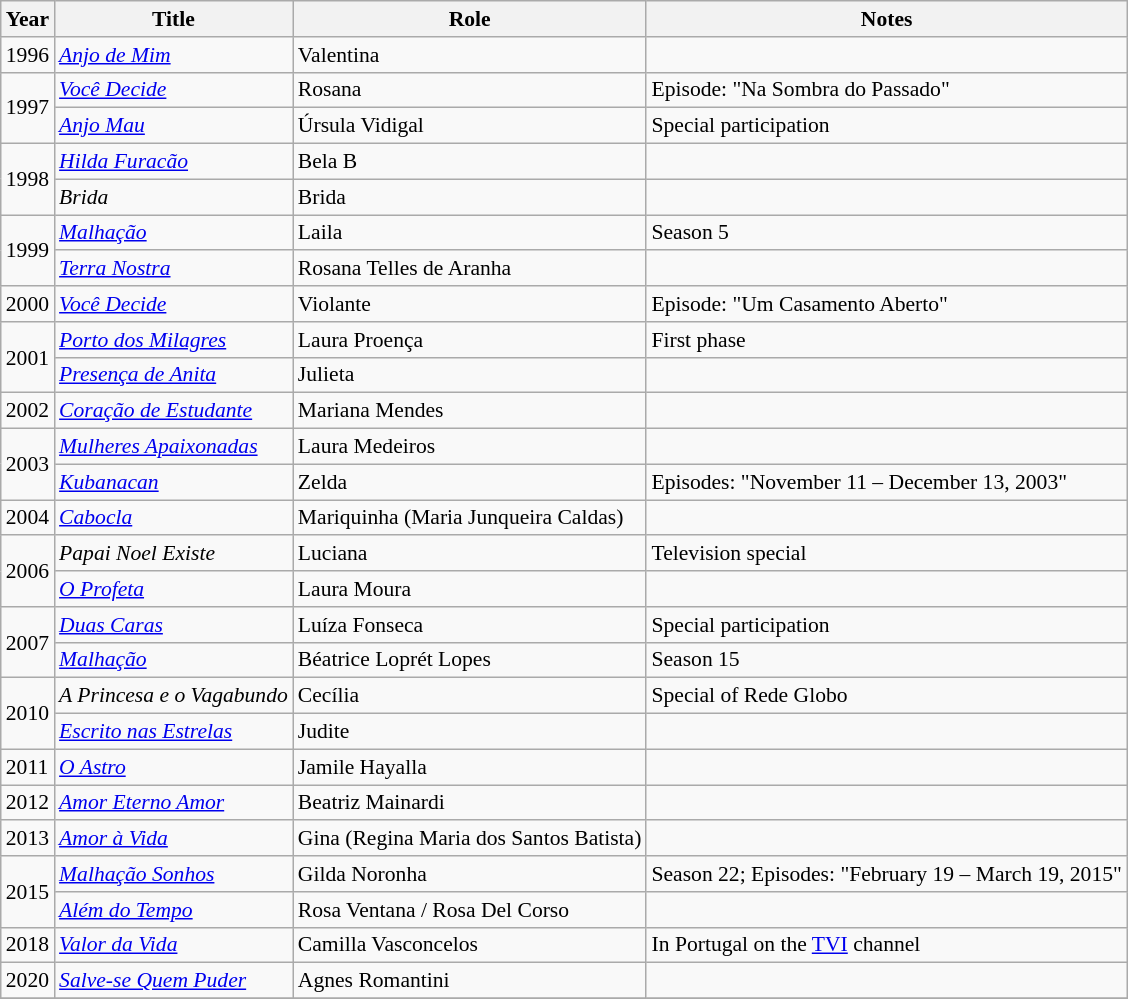<table class="wikitable" style="font-size: 90%;">
<tr>
<th>Year</th>
<th>Title</th>
<th>Role</th>
<th>Notes</th>
</tr>
<tr>
<td>1996</td>
<td><em><a href='#'>Anjo de Mim</a></em></td>
<td>Valentina</td>
<td></td>
</tr>
<tr>
<td rowspan="2">1997</td>
<td><em><a href='#'>Você Decide</a></em></td>
<td>Rosana</td>
<td>Episode: "Na Sombra do Passado"</td>
</tr>
<tr>
<td><em><a href='#'>Anjo Mau</a></em></td>
<td>Úrsula Vidigal</td>
<td>Special participation</td>
</tr>
<tr>
<td rowspan="2">1998</td>
<td><em><a href='#'>Hilda Furacão</a></em></td>
<td>Bela B</td>
<td></td>
</tr>
<tr>
<td><em>Brida</em></td>
<td>Brida</td>
<td></td>
</tr>
<tr>
<td rowspan="2">1999</td>
<td><em><a href='#'>Malhação</a></em></td>
<td>Laila</td>
<td>Season 5</td>
</tr>
<tr>
<td><em><a href='#'>Terra Nostra</a></em></td>
<td>Rosana Telles de Aranha</td>
<td></td>
</tr>
<tr>
<td>2000</td>
<td><em><a href='#'>Você Decide</a></em></td>
<td>Violante</td>
<td>Episode: "Um Casamento Aberto"</td>
</tr>
<tr>
<td rowspan="2">2001</td>
<td><em><a href='#'>Porto dos Milagres</a></em></td>
<td>Laura Proença</td>
<td>First phase</td>
</tr>
<tr>
<td><em><a href='#'>Presença de Anita</a></em></td>
<td>Julieta</td>
<td></td>
</tr>
<tr>
<td>2002</td>
<td><em><a href='#'>Coração de Estudante</a></em></td>
<td>Mariana Mendes</td>
<td></td>
</tr>
<tr>
<td rowspan="2">2003</td>
<td><em><a href='#'>Mulheres Apaixonadas</a></em></td>
<td>Laura Medeiros</td>
<td></td>
</tr>
<tr>
<td><em><a href='#'>Kubanacan</a></em></td>
<td>Zelda</td>
<td>Episodes: "November 11 – December 13, 2003"</td>
</tr>
<tr>
<td>2004</td>
<td><em><a href='#'>Cabocla</a></em></td>
<td>Mariquinha (Maria Junqueira Caldas)</td>
<td></td>
</tr>
<tr>
<td rowspan="2">2006</td>
<td><em>Papai Noel Existe</em></td>
<td>Luciana</td>
<td>Television special</td>
</tr>
<tr>
<td><em><a href='#'>O Profeta</a></em></td>
<td>Laura Moura</td>
<td></td>
</tr>
<tr>
<td rowspan="2">2007</td>
<td><em><a href='#'>Duas Caras</a></em></td>
<td>Luíza Fonseca</td>
<td>Special participation</td>
</tr>
<tr>
<td><em><a href='#'>Malhação</a></em></td>
<td>Béatrice Loprét Lopes</td>
<td>Season 15</td>
</tr>
<tr>
<td rowspan="2">2010</td>
<td><em>A Princesa e o Vagabundo</em></td>
<td>Cecília</td>
<td>Special of Rede Globo</td>
</tr>
<tr>
<td><em><a href='#'>Escrito nas Estrelas</a></em></td>
<td>Judite</td>
<td></td>
</tr>
<tr>
<td>2011</td>
<td><em><a href='#'>O Astro</a></em></td>
<td>Jamile Hayalla</td>
<td></td>
</tr>
<tr>
<td>2012</td>
<td><em><a href='#'>Amor Eterno Amor</a></em></td>
<td>Beatriz Mainardi</td>
<td></td>
</tr>
<tr>
<td>2013</td>
<td><em><a href='#'>Amor à Vida</a></em></td>
<td>Gina (Regina Maria dos Santos Batista)</td>
<td></td>
</tr>
<tr>
<td rowspan="2">2015</td>
<td><em><a href='#'>Malhação Sonhos</a></em></td>
<td>Gilda Noronha</td>
<td>Season 22; Episodes: "February 19 – March 19, 2015"</td>
</tr>
<tr>
<td><em><a href='#'>Além do Tempo</a></em></td>
<td>Rosa Ventana / Rosa Del Corso</td>
<td></td>
</tr>
<tr>
<td>2018</td>
<td><em><a href='#'>Valor da Vida</a></em></td>
<td>Camilla Vasconcelos</td>
<td>In Portugal on the <a href='#'>TVI</a> channel</td>
</tr>
<tr>
<td>2020</td>
<td><em><a href='#'>Salve-se Quem Puder</a></em></td>
<td>Agnes Romantini</td>
<td></td>
</tr>
<tr>
</tr>
</table>
